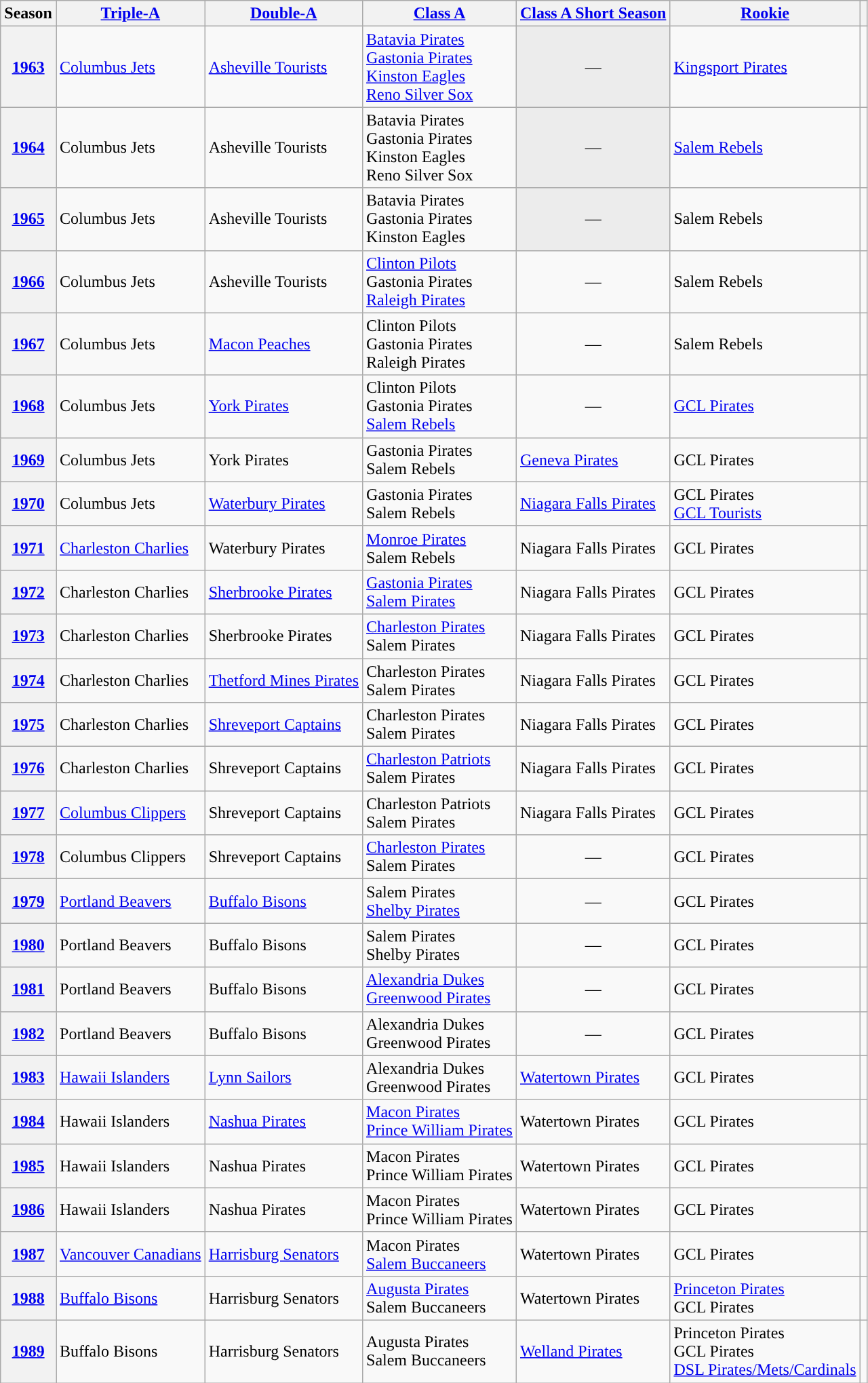<table class="wikitable plainrowheaders">
<tr>
<th scope="col">Season</th>
<th scope="col"><a href='#'><span>Triple-A</span></a></th>
<th scope="col"><a href='#'><span>Double-A</span></a></th>
<th scope="col"><a href='#'><span>Class A</span></a></th>
<th scope="col"><a href='#'><span>Class A Short Season</span></a></th>
<th scope="col"><a href='#'><span>Rookie</span></a></th>
<th scope="col"></th>
</tr>
<tr>
<th scope="row" style="text-align:center"><a href='#'>1963</a></th>
<td><a href='#'>Columbus Jets</a></td>
<td><a href='#'>Asheville Tourists</a></td>
<td><a href='#'>Batavia Pirates</a><br><a href='#'>Gastonia Pirates</a><br><a href='#'>Kinston Eagles</a><br><a href='#'>Reno Silver Sox</a></td>
<td style="background:#ececec" align="center">—</td>
<td><a href='#'>Kingsport Pirates</a></td>
<td align="center"></td>
</tr>
<tr>
<th scope="row" style="text-align:center"><a href='#'>1964</a></th>
<td>Columbus Jets</td>
<td>Asheville Tourists</td>
<td>Batavia Pirates<br>Gastonia Pirates<br>Kinston Eagles<br>Reno Silver Sox</td>
<td style="background:#ececec" align="center">—</td>
<td><a href='#'>Salem Rebels</a></td>
<td align="center"></td>
</tr>
<tr>
<th scope="row" style="text-align:center"><a href='#'>1965</a></th>
<td>Columbus Jets</td>
<td>Asheville Tourists</td>
<td>Batavia Pirates<br>Gastonia Pirates<br>Kinston Eagles</td>
<td style="background:#ececec" align="center">—</td>
<td>Salem Rebels</td>
<td align="center"></td>
</tr>
<tr>
<th scope="row" style="text-align:center"><a href='#'>1966</a></th>
<td>Columbus Jets</td>
<td>Asheville Tourists</td>
<td><a href='#'>Clinton Pilots</a><br>Gastonia Pirates<br><a href='#'>Raleigh Pirates</a></td>
<td align="center">—</td>
<td>Salem Rebels</td>
<td align="center"></td>
</tr>
<tr>
<th scope="row" style="text-align:center"><a href='#'>1967</a></th>
<td>Columbus Jets</td>
<td><a href='#'>Macon Peaches</a></td>
<td>Clinton Pilots<br>Gastonia Pirates<br>Raleigh Pirates</td>
<td align="center">—</td>
<td>Salem Rebels</td>
<td align="center"></td>
</tr>
<tr>
<th scope="row" style="text-align:center"><a href='#'>1968</a></th>
<td>Columbus Jets</td>
<td><a href='#'>York Pirates</a></td>
<td>Clinton Pilots<br>Gastonia Pirates<br><a href='#'>Salem Rebels</a></td>
<td align="center">—</td>
<td><a href='#'>GCL Pirates</a></td>
<td align="center"></td>
</tr>
<tr>
<th scope="row" style="text-align:center"><a href='#'>1969</a></th>
<td>Columbus Jets</td>
<td>York Pirates</td>
<td>Gastonia Pirates<br>Salem Rebels</td>
<td><a href='#'>Geneva Pirates</a></td>
<td>GCL Pirates</td>
<td align="center"></td>
</tr>
<tr>
<th scope="row" style="text-align:center"><a href='#'>1970</a></th>
<td>Columbus Jets</td>
<td><a href='#'>Waterbury Pirates</a></td>
<td>Gastonia Pirates<br>Salem Rebels</td>
<td><a href='#'>Niagara Falls Pirates</a></td>
<td>GCL Pirates<br><a href='#'>GCL Tourists</a></td>
<td align="center"></td>
</tr>
<tr>
<th scope="row" style="text-align:center"><a href='#'>1971</a></th>
<td><a href='#'>Charleston Charlies</a></td>
<td>Waterbury Pirates</td>
<td><a href='#'>Monroe Pirates</a><br>Salem Rebels</td>
<td>Niagara Falls Pirates</td>
<td>GCL Pirates</td>
<td align="center"></td>
</tr>
<tr>
<th scope="row" style="text-align:center"><a href='#'>1972</a></th>
<td>Charleston Charlies</td>
<td><a href='#'>Sherbrooke Pirates</a></td>
<td><a href='#'>Gastonia Pirates</a><br><a href='#'>Salem Pirates</a></td>
<td>Niagara Falls Pirates</td>
<td>GCL Pirates</td>
<td align="center"></td>
</tr>
<tr>
<th scope="row" style="text-align:center"><a href='#'>1973</a></th>
<td>Charleston Charlies</td>
<td>Sherbrooke Pirates</td>
<td><a href='#'>Charleston Pirates</a><br>Salem Pirates</td>
<td>Niagara Falls Pirates</td>
<td>GCL Pirates</td>
<td align="center"></td>
</tr>
<tr>
<th scope="row" style="text-align:center"><a href='#'>1974</a></th>
<td>Charleston Charlies</td>
<td><a href='#'>Thetford Mines Pirates</a></td>
<td>Charleston Pirates<br>Salem Pirates</td>
<td>Niagara Falls Pirates</td>
<td>GCL Pirates</td>
<td align="center"></td>
</tr>
<tr>
<th scope="row" style="text-align:center"><a href='#'>1975</a></th>
<td>Charleston Charlies</td>
<td><a href='#'>Shreveport Captains</a></td>
<td>Charleston Pirates<br>Salem Pirates</td>
<td>Niagara Falls Pirates</td>
<td>GCL Pirates</td>
<td align="center"></td>
</tr>
<tr>
<th scope="row" style="text-align:center"><a href='#'>1976</a></th>
<td>Charleston Charlies</td>
<td>Shreveport Captains</td>
<td><a href='#'>Charleston Patriots</a><br>Salem Pirates</td>
<td>Niagara Falls Pirates</td>
<td>GCL Pirates</td>
<td align="center"></td>
</tr>
<tr>
<th scope="row" style="text-align:center"><a href='#'>1977</a></th>
<td><a href='#'>Columbus Clippers</a></td>
<td>Shreveport Captains</td>
<td>Charleston Patriots<br>Salem Pirates</td>
<td>Niagara Falls Pirates</td>
<td>GCL Pirates</td>
<td align="center"></td>
</tr>
<tr>
<th scope="row" style="text-align:center"><a href='#'>1978</a></th>
<td>Columbus Clippers</td>
<td>Shreveport Captains</td>
<td><a href='#'>Charleston Pirates</a><br>Salem Pirates</td>
<td align="center">—</td>
<td>GCL Pirates</td>
<td align="center"></td>
</tr>
<tr>
<th scope="row" style="text-align:center"><a href='#'>1979</a></th>
<td><a href='#'>Portland Beavers</a></td>
<td><a href='#'>Buffalo Bisons</a></td>
<td>Salem Pirates<br><a href='#'>Shelby Pirates</a></td>
<td align="center">—</td>
<td>GCL Pirates</td>
<td align="center"></td>
</tr>
<tr>
<th scope="row" style="text-align:center"><a href='#'>1980</a></th>
<td>Portland Beavers</td>
<td>Buffalo Bisons</td>
<td>Salem Pirates<br>Shelby Pirates</td>
<td align="center">—</td>
<td>GCL Pirates</td>
<td align="center"></td>
</tr>
<tr>
<th scope="row" style="text-align:center"><a href='#'>1981</a></th>
<td>Portland Beavers</td>
<td>Buffalo Bisons</td>
<td><a href='#'>Alexandria Dukes</a><br><a href='#'>Greenwood Pirates</a></td>
<td align="center">—</td>
<td>GCL Pirates</td>
<td align="center"></td>
</tr>
<tr>
<th scope="row" style="text-align:center"><a href='#'>1982</a></th>
<td>Portland Beavers</td>
<td>Buffalo Bisons</td>
<td>Alexandria Dukes<br>Greenwood Pirates</td>
<td align="center">—</td>
<td>GCL Pirates</td>
<td align="center"></td>
</tr>
<tr>
<th scope="row" style="text-align:center"><a href='#'>1983</a></th>
<td><a href='#'>Hawaii Islanders</a></td>
<td><a href='#'>Lynn Sailors</a></td>
<td>Alexandria Dukes<br>Greenwood Pirates</td>
<td><a href='#'>Watertown Pirates</a></td>
<td>GCL Pirates</td>
<td align="center"></td>
</tr>
<tr>
<th scope="row" style="text-align:center"><a href='#'>1984</a></th>
<td>Hawaii Islanders</td>
<td><a href='#'>Nashua Pirates</a></td>
<td><a href='#'>Macon Pirates</a><br><a href='#'>Prince William Pirates</a></td>
<td>Watertown Pirates</td>
<td>GCL Pirates</td>
<td align="center"></td>
</tr>
<tr>
<th scope="row" style="text-align:center"><a href='#'>1985</a></th>
<td>Hawaii Islanders</td>
<td>Nashua Pirates</td>
<td>Macon Pirates<br>Prince William Pirates</td>
<td>Watertown Pirates</td>
<td>GCL Pirates</td>
<td align="center"></td>
</tr>
<tr>
<th scope="row" style="text-align:center"><a href='#'>1986</a></th>
<td>Hawaii Islanders</td>
<td>Nashua Pirates</td>
<td>Macon Pirates<br>Prince William Pirates</td>
<td>Watertown Pirates</td>
<td>GCL Pirates</td>
<td align="center"></td>
</tr>
<tr>
<th scope="row" style="text-align:center"><a href='#'>1987</a></th>
<td><a href='#'>Vancouver Canadians</a></td>
<td><a href='#'>Harrisburg Senators</a></td>
<td>Macon Pirates<br><a href='#'>Salem Buccaneers</a></td>
<td>Watertown Pirates</td>
<td>GCL Pirates</td>
<td align="center"></td>
</tr>
<tr>
<th scope="row" style="text-align:center"><a href='#'>1988</a></th>
<td><a href='#'>Buffalo Bisons</a></td>
<td>Harrisburg Senators</td>
<td><a href='#'>Augusta Pirates</a><br>Salem Buccaneers</td>
<td>Watertown Pirates</td>
<td><a href='#'>Princeton Pirates</a><br>GCL Pirates</td>
<td align="center"></td>
</tr>
<tr>
<th scope="row" style="text-align:center"><a href='#'>1989</a></th>
<td>Buffalo Bisons</td>
<td>Harrisburg Senators</td>
<td>Augusta Pirates<br>Salem Buccaneers</td>
<td><a href='#'>Welland Pirates</a></td>
<td>Princeton Pirates<br>GCL Pirates<br><a href='#'>DSL Pirates/Mets/Cardinals</a></td>
<td align="center"></td>
</tr>
</table>
